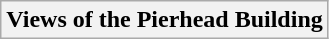<table class="wikitable">
<tr>
<th>Views of the Pierhead Building<br></th>
</tr>
</table>
